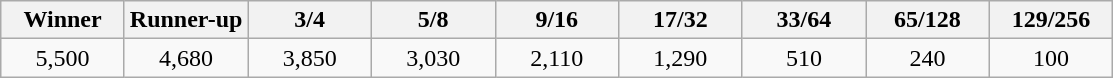<table class="wikitable">
<tr>
<th width=75>Winner</th>
<th width=75>Runner-up</th>
<th width=75>3/4</th>
<th width=75>5/8</th>
<th width=75>9/16</th>
<th width=75>17/32</th>
<th width=75>33/64</th>
<th width=75>65/128</th>
<th width=75>129/256</th>
</tr>
<tr>
<td align=center>5,500</td>
<td align=center>4,680</td>
<td align=center>3,850</td>
<td align=center>3,030</td>
<td align=center>2,110</td>
<td align=center>1,290</td>
<td align=center>510</td>
<td align=center>240</td>
<td align=center>100</td>
</tr>
</table>
